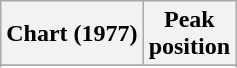<table class="wikitable sortable plainrowheaders" style="text-align:center">
<tr>
<th>Chart (1977)</th>
<th>Peak<br>position</th>
</tr>
<tr>
</tr>
<tr>
</tr>
</table>
